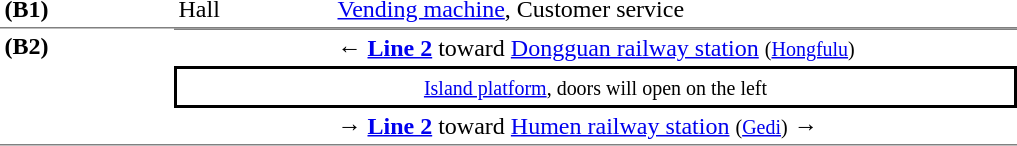<table table border=0 cellspacing=0 cellpadding=3>
<tr>
<td style="border-bottom:solid 1px gray;border-top:solid 0px gray;" width=110 valign=top><strong>(B1)</strong></td>
<td style="border-top:solid 0px gray;border-bottom:solid 1px gray;" width=100 valign=top>Hall</td>
<td style="border-top:solid 0px gray;border-bottom:solid 1px gray;" width=390 valign=top><a href='#'>Vending machine</a>, Customer service</td>
</tr>
<tr>
<td style="border-top:solid 0px gray;border-bottom:solid 1px gray;" width=110 rowspan=3 valign=top><strong>(B2)</strong></td>
<td style="border-top:solid 1px gray;" width=100><span></span></td>
<td style="border-top:solid 1px gray;" width=450>← <a href='#'><span><strong>Line 2</strong></span></a> toward <a href='#'>Dongguan railway station</a> <small>(<a href='#'>Hongfulu</a>)</small></td>
</tr>
<tr>
<td style="border-top:solid 2px black;border-right:solid 2px black;border-left:solid 2px black;border-bottom:solid 2px black;text-align:center;" colspan=2><small><a href='#'>Island platform</a>, doors will open on the left</small></td>
</tr>
<tr>
<td style="border-bottom:solid 1px gray;" width=100><span></span></td>
<td style="border-bottom:solid 1px gray;" width=390><span>→</span> <a href='#'><span><strong>Line 2</strong></span></a> toward <a href='#'>Humen railway station</a> <small>(<a href='#'>Gedi</a>)</small> →</td>
</tr>
</table>
